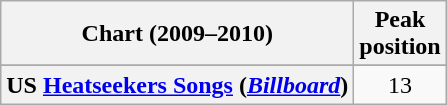<table class="wikitable sortable plainrowheaders" style="text-align:center">
<tr>
<th scope="col">Chart (2009–2010)</th>
<th scope="col">Peak<br>position</th>
</tr>
<tr>
</tr>
<tr>
<th scope="row">US <a href='#'>Heatseekers Songs</a> (<em><a href='#'>Billboard</a></em>)</th>
<td>13</td>
</tr>
</table>
